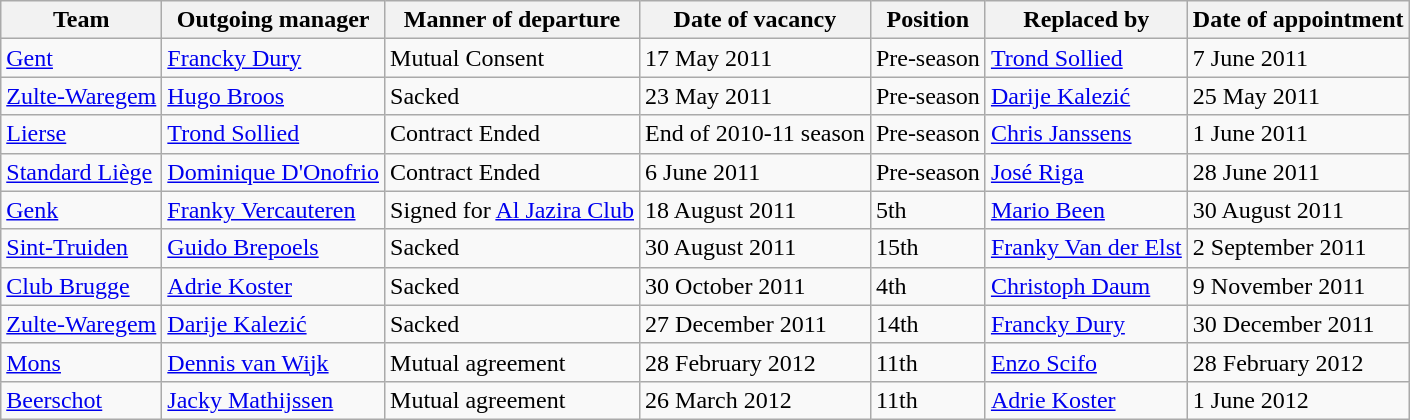<table class="wikitable">
<tr>
<th>Team</th>
<th>Outgoing manager</th>
<th>Manner of departure</th>
<th>Date of vacancy</th>
<th>Position</th>
<th>Replaced by</th>
<th>Date of appointment</th>
</tr>
<tr>
<td><a href='#'>Gent</a></td>
<td> <a href='#'>Francky Dury</a></td>
<td>Mutual Consent</td>
<td>17 May 2011</td>
<td>Pre-season</td>
<td> <a href='#'>Trond Sollied</a></td>
<td>7 June 2011</td>
</tr>
<tr>
<td><a href='#'>Zulte-Waregem</a></td>
<td> <a href='#'>Hugo Broos</a></td>
<td>Sacked</td>
<td>23 May 2011</td>
<td>Pre-season</td>
<td> <a href='#'>Darije Kalezić</a></td>
<td>25 May 2011</td>
</tr>
<tr>
<td><a href='#'>Lierse</a></td>
<td> <a href='#'>Trond Sollied</a></td>
<td>Contract Ended</td>
<td>End of 2010-11 season</td>
<td>Pre-season</td>
<td> <a href='#'>Chris Janssens</a></td>
<td>1 June 2011</td>
</tr>
<tr>
<td><a href='#'>Standard Liège</a></td>
<td> <a href='#'>Dominique D'Onofrio</a></td>
<td>Contract Ended</td>
<td>6 June 2011</td>
<td>Pre-season</td>
<td> <a href='#'>José Riga</a></td>
<td>28 June 2011</td>
</tr>
<tr>
<td><a href='#'>Genk</a></td>
<td> <a href='#'>Franky Vercauteren</a></td>
<td>Signed for  <a href='#'>Al Jazira Club</a></td>
<td>18 August 2011</td>
<td>5th</td>
<td> <a href='#'>Mario Been</a></td>
<td>30 August 2011</td>
</tr>
<tr>
<td><a href='#'>Sint-Truiden</a></td>
<td> <a href='#'>Guido Brepoels</a></td>
<td>Sacked</td>
<td>30 August 2011</td>
<td>15th</td>
<td> <a href='#'>Franky Van der Elst</a></td>
<td>2 September 2011</td>
</tr>
<tr>
<td><a href='#'>Club Brugge</a></td>
<td> <a href='#'>Adrie Koster</a></td>
<td>Sacked</td>
<td>30 October 2011</td>
<td>4th</td>
<td> <a href='#'>Christoph Daum</a></td>
<td>9 November 2011</td>
</tr>
<tr>
<td><a href='#'>Zulte-Waregem</a></td>
<td> <a href='#'>Darije Kalezić</a></td>
<td>Sacked</td>
<td>27 December 2011</td>
<td>14th</td>
<td> <a href='#'>Francky Dury</a></td>
<td>30 December 2011</td>
</tr>
<tr>
<td><a href='#'>Mons</a></td>
<td> <a href='#'>Dennis van Wijk</a></td>
<td>Mutual agreement</td>
<td>28 February 2012</td>
<td>11th</td>
<td> <a href='#'>Enzo Scifo</a></td>
<td>28 February 2012</td>
</tr>
<tr>
<td><a href='#'>Beerschot</a></td>
<td> <a href='#'>Jacky Mathijssen</a></td>
<td>Mutual agreement</td>
<td>26 March 2012</td>
<td>11th</td>
<td> <a href='#'>Adrie Koster</a></td>
<td>1 June 2012</td>
</tr>
</table>
